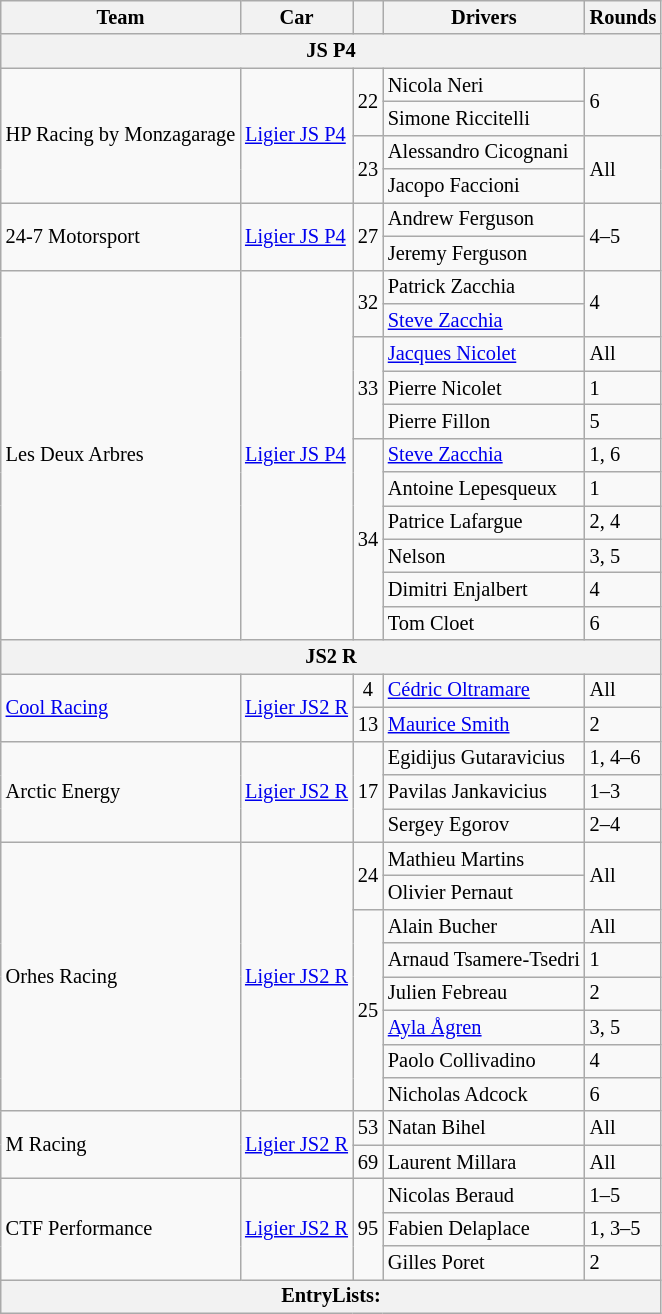<table class="wikitable" style="font-size: 85%;">
<tr>
<th>Team</th>
<th>Car</th>
<th></th>
<th>Drivers</th>
<th>Rounds</th>
</tr>
<tr>
<th colspan=5>JS P4</th>
</tr>
<tr>
<td rowspan=4> HP Racing by Monzagarage</td>
<td rowspan=4><a href='#'>Ligier JS P4</a></td>
<td rowspan=2 align=center>22</td>
<td> Nicola Neri</td>
<td rowspan=2>6</td>
</tr>
<tr>
<td> Simone Riccitelli</td>
</tr>
<tr>
<td rowspan=2 align=center>23</td>
<td> Alessandro Cicognani</td>
<td rowspan=2>All</td>
</tr>
<tr>
<td> Jacopo Faccioni</td>
</tr>
<tr>
<td rowspan=2> 24-7 Motorsport</td>
<td rowspan=2><a href='#'>Ligier JS P4</a></td>
<td rowspan=2 align=center>27</td>
<td> Andrew Ferguson</td>
<td rowspan=2>4–5</td>
</tr>
<tr>
<td> Jeremy Ferguson</td>
</tr>
<tr>
<td rowspan="11"> Les Deux Arbres</td>
<td rowspan="11"><a href='#'>Ligier JS P4</a></td>
<td rowspan=2 align=center>32</td>
<td> Patrick Zacchia</td>
<td rowspan=2>4</td>
</tr>
<tr>
<td> <a href='#'>Steve Zacchia</a></td>
</tr>
<tr>
<td rowspan=3 align=center>33</td>
<td> <a href='#'>Jacques Nicolet</a></td>
<td>All</td>
</tr>
<tr>
<td> Pierre Nicolet</td>
<td>1</td>
</tr>
<tr>
<td> Pierre Fillon</td>
<td>5</td>
</tr>
<tr>
<td rowspan=6 align=center>34</td>
<td> <a href='#'>Steve Zacchia</a></td>
<td>1, 6</td>
</tr>
<tr>
<td> Antoine Lepesqueux</td>
<td>1</td>
</tr>
<tr>
<td> Patrice Lafargue</td>
<td>2, 4</td>
</tr>
<tr>
<td> Nelson</td>
<td>3, 5</td>
</tr>
<tr>
<td> Dimitri Enjalbert</td>
<td>4</td>
</tr>
<tr>
<td> Tom Cloet</td>
<td>6</td>
</tr>
<tr>
<th colspan=5>JS2 R</th>
</tr>
<tr>
<td rowspan=2> <a href='#'>Cool Racing</a></td>
<td rowspan=2><a href='#'>Ligier JS2 R</a></td>
<td align=center>4</td>
<td> <a href='#'>Cédric Oltramare</a></td>
<td>All</td>
</tr>
<tr>
<td align=center>13</td>
<td> <a href='#'>Maurice Smith</a></td>
<td>2</td>
</tr>
<tr>
<td rowspan=3> Arctic Energy</td>
<td rowspan=3><a href='#'>Ligier JS2 R</a></td>
<td rowspan=3>17</td>
<td> Egidijus Gutaravicius</td>
<td>1, 4–6</td>
</tr>
<tr>
<td> Pavilas Jankavicius</td>
<td>1–3</td>
</tr>
<tr>
<td> Sergey Egorov</td>
<td>2–4</td>
</tr>
<tr>
<td rowspan=8> Orhes Racing</td>
<td rowspan=8><a href='#'>Ligier JS2 R</a></td>
<td rowspan=2 align=center>24</td>
<td> Mathieu Martins</td>
<td rowspan=2>All</td>
</tr>
<tr>
<td> Olivier Pernaut</td>
</tr>
<tr>
<td rowspan=6 align=center>25</td>
<td> Alain Bucher</td>
<td>All</td>
</tr>
<tr>
<td> Arnaud Tsamere-Tsedri</td>
<td>1</td>
</tr>
<tr>
<td> Julien Febreau</td>
<td>2</td>
</tr>
<tr>
<td> <a href='#'>Ayla Ågren</a></td>
<td>3, 5</td>
</tr>
<tr>
<td> Paolo Collivadino</td>
<td>4</td>
</tr>
<tr>
<td> Nicholas Adcock</td>
<td>6</td>
</tr>
<tr>
<td rowspan=2> M Racing</td>
<td rowspan=2><a href='#'>Ligier JS2 R</a></td>
<td align=center>53</td>
<td> Natan Bihel</td>
<td>All</td>
</tr>
<tr>
<td align=center>69</td>
<td> Laurent Millara</td>
<td>All</td>
</tr>
<tr>
<td rowspan=3> CTF Performance</td>
<td rowspan=3><a href='#'>Ligier JS2 R</a></td>
<td rowspan=3 align=center>95</td>
<td> Nicolas Beraud</td>
<td>1–5</td>
</tr>
<tr>
<td> Fabien Delaplace</td>
<td>1, 3–5</td>
</tr>
<tr>
<td> Gilles Poret</td>
<td>2</td>
</tr>
<tr>
<th colspan=5>EntryLists:</th>
</tr>
</table>
